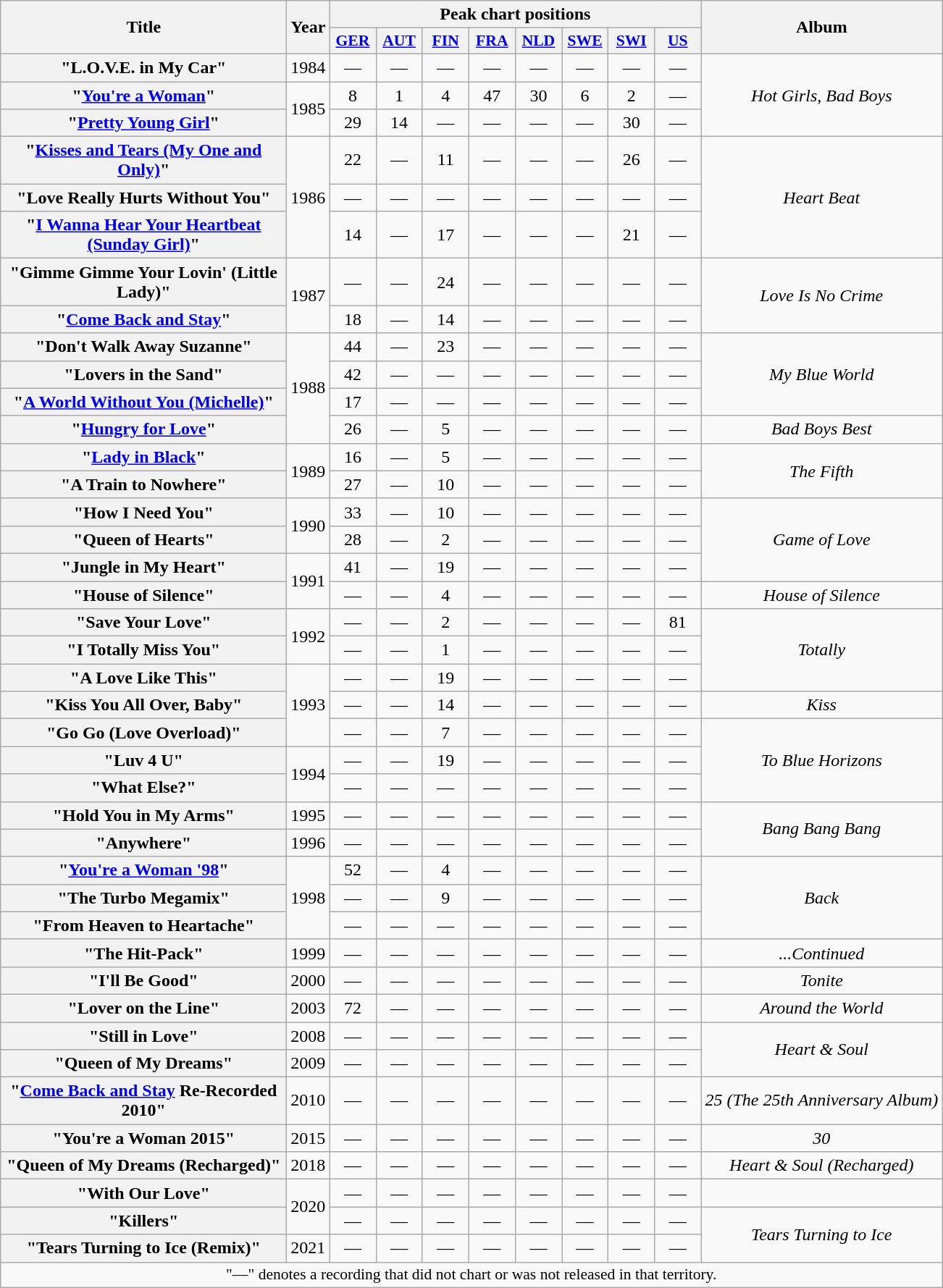<table class="wikitable plainrowheaders" style="text-align:center;">
<tr>
<th scope="col" rowspan="2" style="width:16em;">Title</th>
<th scope="col" rowspan="2">Year</th>
<th scope="col" colspan="8">Peak chart positions</th>
<th scope="col" rowspan="2">Album</th>
</tr>
<tr>
<th scope="col" style="width:2.5em;font-size:90%;"><a href='#'>GER</a><br></th>
<th scope="col" style="width:2.5em;font-size:90%;"><a href='#'>AUT</a><br></th>
<th scope="col" style="width:2.5em;font-size:90%;"><a href='#'>FIN</a><br></th>
<th scope="col" style="width:2.5em;font-size:90%;"><a href='#'>FRA</a><br></th>
<th scope="col" style="width:2.5em;font-size:90%;"><a href='#'>NLD</a><br></th>
<th scope="col" style="width:2.5em;font-size:90%;"><a href='#'>SWE</a><br></th>
<th scope="col" style="width:2.5em;font-size:90%;"><a href='#'>SWI</a><br></th>
<th scope="col" style="width:2.5em;font-size:90%;"><a href='#'>US</a><br></th>
</tr>
<tr>
<th scope="row">"L.O.V.E. in My Car"</th>
<td>1984</td>
<td>—</td>
<td>—</td>
<td>—</td>
<td>—</td>
<td>—</td>
<td>—</td>
<td>—</td>
<td>—</td>
<td rowspan="3"><em>Hot Girls, Bad Boys</em></td>
</tr>
<tr>
<th scope="row">"<a href='#'>You're a Woman</a>"</th>
<td rowspan="2">1985</td>
<td>8</td>
<td>1</td>
<td>4</td>
<td>47</td>
<td>30</td>
<td>6</td>
<td>2</td>
<td>—</td>
</tr>
<tr>
<th scope="row">"<a href='#'>Pretty Young Girl</a>"</th>
<td>29</td>
<td>14</td>
<td>—</td>
<td>—</td>
<td>—</td>
<td>—</td>
<td>30</td>
<td>—</td>
</tr>
<tr>
<th scope="row">"<a href='#'>Kisses and Tears (My One and Only)</a>"</th>
<td rowspan="3">1986</td>
<td>22</td>
<td>—</td>
<td>11</td>
<td>—</td>
<td>—</td>
<td>—</td>
<td>26</td>
<td>—</td>
<td rowspan="3"><em>Heart Beat</em></td>
</tr>
<tr>
<th scope="row">"Love Really Hurts Without You"</th>
<td>—</td>
<td>—</td>
<td>—</td>
<td>—</td>
<td>—</td>
<td>—</td>
<td>—</td>
<td>—</td>
</tr>
<tr>
<th scope="row">"<a href='#'>I Wanna Hear Your Heartbeat (Sunday Girl)</a>"</th>
<td>14</td>
<td>—</td>
<td>17</td>
<td>—</td>
<td>—</td>
<td>—</td>
<td>21</td>
<td>—</td>
</tr>
<tr>
<th scope="row">"Gimme Gimme Your Lovin' (Little Lady)"</th>
<td rowspan="2">1987</td>
<td>—</td>
<td>—</td>
<td>24</td>
<td>—</td>
<td>—</td>
<td>—</td>
<td>—</td>
<td>—</td>
<td rowspan="2"><em>Love Is No Crime</em></td>
</tr>
<tr>
<th scope="row">"<a href='#'>Come Back and Stay</a>"</th>
<td>18</td>
<td>—</td>
<td>14</td>
<td>—</td>
<td>—</td>
<td>—</td>
<td>—</td>
<td>—</td>
</tr>
<tr>
<th scope="row">"Don't Walk Away Suzanne"</th>
<td rowspan="4">1988</td>
<td>44</td>
<td>—</td>
<td>23</td>
<td>—</td>
<td>—</td>
<td>—</td>
<td>—</td>
<td>—</td>
<td rowspan="3"><em>My Blue World</em></td>
</tr>
<tr>
<th scope="row">"Lovers in the Sand"</th>
<td>42</td>
<td>—</td>
<td>—</td>
<td>—</td>
<td>—</td>
<td>—</td>
<td>—</td>
<td>—</td>
</tr>
<tr>
<th scope="row">"<a href='#'>A World Without You (Michelle)</a>"</th>
<td>17</td>
<td>—</td>
<td>—</td>
<td>—</td>
<td>—</td>
<td>—</td>
<td>—</td>
<td>—</td>
</tr>
<tr>
<th scope="row">"<a href='#'>Hungry for Love</a>"</th>
<td>26</td>
<td>—</td>
<td>5</td>
<td>—</td>
<td>—</td>
<td>—</td>
<td>—</td>
<td>—</td>
<td><em>Bad Boys Best</em></td>
</tr>
<tr>
<th scope="row">"<a href='#'>Lady in Black</a>"</th>
<td rowspan="2">1989</td>
<td>16</td>
<td>—</td>
<td>5</td>
<td>—</td>
<td>—</td>
<td>—</td>
<td>—</td>
<td>—</td>
<td rowspan="2"><em>The Fifth</em></td>
</tr>
<tr>
<th scope="row">"A Train to Nowhere"</th>
<td>27</td>
<td>—</td>
<td>10</td>
<td>—</td>
<td>—</td>
<td>—</td>
<td>—</td>
<td>—</td>
</tr>
<tr>
<th scope="row">"How I Need You"</th>
<td rowspan="2">1990</td>
<td>33</td>
<td>—</td>
<td>10</td>
<td>—</td>
<td>—</td>
<td>—</td>
<td>—</td>
<td>—</td>
<td rowspan="3"><em>Game of Love</em></td>
</tr>
<tr>
<th scope="row">"Queen of Hearts"</th>
<td>28</td>
<td>—</td>
<td>2</td>
<td>—</td>
<td>—</td>
<td>—</td>
<td>—</td>
<td>—</td>
</tr>
<tr>
<th scope="row">"Jungle in My Heart"</th>
<td rowspan="2">1991</td>
<td>41</td>
<td>—</td>
<td>19</td>
<td>—</td>
<td>—</td>
<td>—</td>
<td>—</td>
<td>—</td>
</tr>
<tr>
<th scope="row">"House of Silence"</th>
<td>—</td>
<td>—</td>
<td>4</td>
<td>—</td>
<td>—</td>
<td>—</td>
<td>—</td>
<td>—</td>
<td><em>House of Silence</em></td>
</tr>
<tr>
<th scope="row">"Save Your Love"</th>
<td rowspan="2">1992</td>
<td>—</td>
<td>—</td>
<td>2</td>
<td>—</td>
<td>—</td>
<td>—</td>
<td>—</td>
<td>81</td>
<td rowspan="3"><em>Totally</em></td>
</tr>
<tr>
<th scope="row">"I Totally Miss You"</th>
<td>—</td>
<td>—</td>
<td>1</td>
<td>—</td>
<td>—</td>
<td>—</td>
<td>—</td>
<td>—</td>
</tr>
<tr>
<th scope="row">"A Love Like This"</th>
<td rowspan="3">1993</td>
<td>—</td>
<td>—</td>
<td>19</td>
<td>—</td>
<td>—</td>
<td>—</td>
<td>—</td>
<td>—</td>
</tr>
<tr>
<th scope="row">"Kiss You All Over, Baby"</th>
<td>—</td>
<td>—</td>
<td>14</td>
<td>—</td>
<td>—</td>
<td>—</td>
<td>—</td>
<td>—</td>
<td><em>Kiss</em></td>
</tr>
<tr>
<th scope="row">"Go Go (Love Overload)"</th>
<td>—</td>
<td>—</td>
<td>7</td>
<td>—</td>
<td>—</td>
<td>—</td>
<td>—</td>
<td>—</td>
<td rowspan="3"><em>To Blue Horizons</em></td>
</tr>
<tr>
<th scope="row">"Luv 4 U"</th>
<td rowspan="2">1994</td>
<td>—</td>
<td>—</td>
<td>19</td>
<td>—</td>
<td>—</td>
<td>—</td>
<td>—</td>
<td>—</td>
</tr>
<tr>
<th scope="row">"What Else?"</th>
<td>—</td>
<td>—</td>
<td>—</td>
<td>—</td>
<td>—</td>
<td>—</td>
<td>—</td>
<td>—</td>
</tr>
<tr>
<th scope="row">"Hold You in My Arms"</th>
<td>1995</td>
<td>—</td>
<td>—</td>
<td>—</td>
<td>—</td>
<td>—</td>
<td>—</td>
<td>—</td>
<td>—</td>
<td rowspan="2"><em>Bang Bang Bang</em></td>
</tr>
<tr>
<th scope="row">"Anywhere"</th>
<td>1996</td>
<td>—</td>
<td>—</td>
<td>—</td>
<td>—</td>
<td>—</td>
<td>—</td>
<td>—</td>
<td>—</td>
</tr>
<tr>
<th scope="row">"<a href='#'>You're a Woman '98</a>"</th>
<td rowspan="3">1998</td>
<td>52</td>
<td>—</td>
<td>4</td>
<td>—</td>
<td>—</td>
<td>—</td>
<td>—</td>
<td>—</td>
<td rowspan="3"><em>Back</em></td>
</tr>
<tr>
<th scope="row">"The Turbo Megamix"</th>
<td>—</td>
<td>—</td>
<td>9</td>
<td>—</td>
<td>—</td>
<td>—</td>
<td>—</td>
<td>—</td>
</tr>
<tr>
<th scope="row">"From Heaven to Heartache"</th>
<td>—</td>
<td>—</td>
<td>—</td>
<td>—</td>
<td>—</td>
<td>—</td>
<td>—</td>
<td>—</td>
</tr>
<tr>
<th scope="row">"The Hit-Pack"</th>
<td>1999</td>
<td>—</td>
<td>—</td>
<td>—</td>
<td>—</td>
<td>—</td>
<td>—</td>
<td>—</td>
<td>—</td>
<td><em>...Continued</em></td>
</tr>
<tr>
<th scope="row">"I'll Be Good"</th>
<td>2000</td>
<td>—</td>
<td>—</td>
<td>—</td>
<td>—</td>
<td>—</td>
<td>—</td>
<td>—</td>
<td>—</td>
<td><em>Tonite</em></td>
</tr>
<tr>
<th scope="row">"Lover on the Line"</th>
<td>2003</td>
<td>72</td>
<td>—</td>
<td>—</td>
<td>—</td>
<td>—</td>
<td>—</td>
<td>—</td>
<td>—</td>
<td><em>Around the World</em></td>
</tr>
<tr>
<th scope="row">"Still in Love"</th>
<td>2008</td>
<td>—</td>
<td>—</td>
<td>—</td>
<td>—</td>
<td>—</td>
<td>—</td>
<td>—</td>
<td>—</td>
<td rowspan="2"><em>Heart & Soul</em></td>
</tr>
<tr>
<th scope="row">"Queen of My Dreams"</th>
<td>2009</td>
<td>—</td>
<td>—</td>
<td>—</td>
<td>—</td>
<td>—</td>
<td>—</td>
<td>—</td>
<td>—</td>
</tr>
<tr>
<th scope="row">"<a href='#'>Come Back and Stay</a> Re-Recorded 2010"</th>
<td>2010</td>
<td>—</td>
<td>—</td>
<td>—</td>
<td>—</td>
<td>—</td>
<td>—</td>
<td>—</td>
<td>—</td>
<td><em>25 (The 25th Anniversary Album)</em></td>
</tr>
<tr>
<th scope="row">"You're a Woman 2015"</th>
<td>2015</td>
<td>—</td>
<td>—</td>
<td>—</td>
<td>—</td>
<td>—</td>
<td>—</td>
<td>—</td>
<td>—</td>
<td><em>30</em></td>
</tr>
<tr>
<th scope="row">"Queen of My Dreams (Recharged)"</th>
<td>2018</td>
<td>—</td>
<td>—</td>
<td>—</td>
<td>—</td>
<td>—</td>
<td>—</td>
<td>—</td>
<td>—</td>
<td><em>Heart & Soul (Recharged)</em></td>
</tr>
<tr>
<th scope="row">"With Our Love"<br></th>
<td rowspan="2">2020</td>
<td>—</td>
<td>—</td>
<td>—</td>
<td>—</td>
<td>—</td>
<td>—</td>
<td>—</td>
<td>—</td>
<td></td>
</tr>
<tr>
<th scope="row">"Killers"</th>
<td>—</td>
<td>—</td>
<td>—</td>
<td>—</td>
<td>—</td>
<td>—</td>
<td>—</td>
<td>—</td>
<td rowspan="2"><em>Tears Turning to Ice</em></td>
</tr>
<tr>
<th scope="row">"Tears Turning to Ice (Remix)"</th>
<td>2021</td>
<td>—</td>
<td>—</td>
<td>—</td>
<td>—</td>
<td>—</td>
<td>—</td>
<td>—</td>
<td>—</td>
</tr>
<tr>
<td colspan="14" style="font-size:90%">"—" denotes a recording that did not chart or was not released in that territory.</td>
</tr>
</table>
